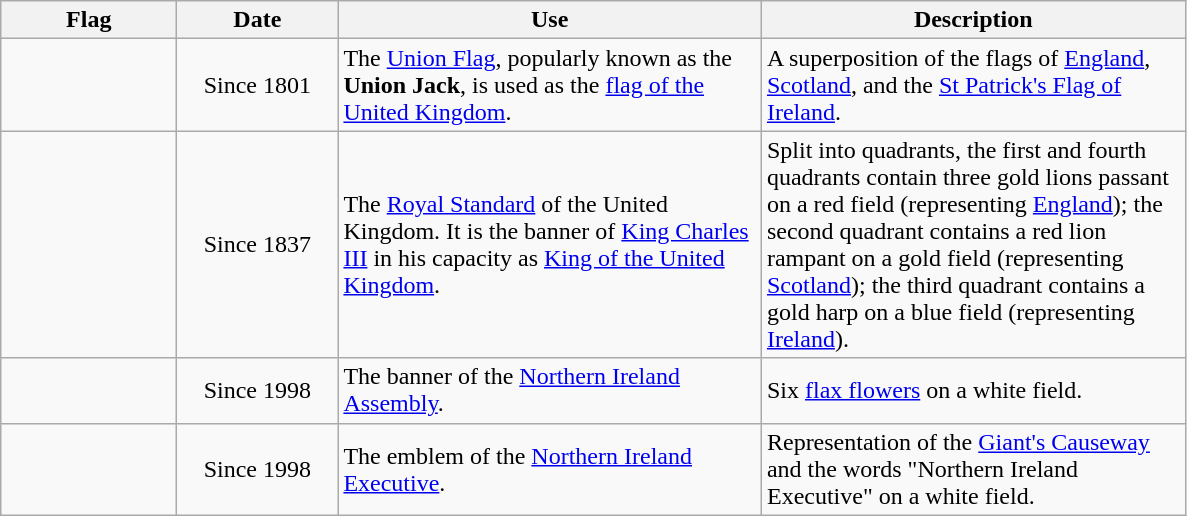<table class="wikitable">
<tr>
<th width="110">Flag</th>
<th width="100">Date</th>
<th width="275">Use</th>
<th width="275">Description</th>
</tr>
<tr>
<td></td>
<td align=center>Since 1801</td>
<td>The <a href='#'>Union Flag</a>, popularly known as the <strong>Union Jack</strong>, is used as the <a href='#'>flag of the United Kingdom</a>.</td>
<td>A superposition of the flags of <a href='#'>England</a>, <a href='#'>Scotland</a>, and the <a href='#'>St Patrick's Flag of Ireland</a>.</td>
</tr>
<tr>
<td></td>
<td align=center>Since 1837</td>
<td>The <a href='#'>Royal Standard</a> of the United Kingdom.  It is the banner of <a href='#'>King Charles III</a> in his capacity as <a href='#'>King of the United Kingdom</a>.</td>
<td>Split into quadrants, the first and fourth quadrants contain three gold lions passant on a red field (representing <a href='#'>England</a>); the second quadrant contains a red lion rampant on a gold field (representing <a href='#'>Scotland</a>); the third quadrant contains a gold harp on a blue field (representing <a href='#'>Ireland</a>).</td>
</tr>
<tr>
<td></td>
<td align=center>Since 1998</td>
<td>The banner of the <a href='#'>Northern Ireland Assembly</a>.</td>
<td>Six <a href='#'>flax flowers</a> on a white field.</td>
</tr>
<tr>
<td></td>
<td align=center>Since 1998</td>
<td>The emblem of the <a href='#'>Northern Ireland Executive</a>.</td>
<td>Representation of the <a href='#'>Giant's Causeway</a> and the words "Northern Ireland Executive" on a white field.</td>
</tr>
</table>
